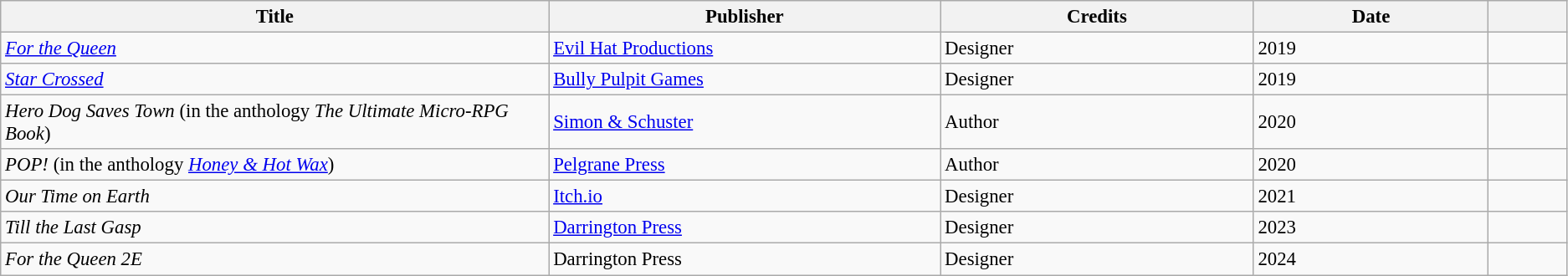<table class="wikitable sortable" style="margins:auto; width=95%; font-size: 95%;">
<tr>
<th width="35%">Title</th>
<th width="25%">Publisher</th>
<th width="20%">Credits</th>
<th width="15%">Date</th>
<th width="5%"></th>
</tr>
<tr>
<td><a href='#'><em>For the Queen</em></a></td>
<td><a href='#'>Evil Hat Productions</a></td>
<td>Designer</td>
<td>2019</td>
<td></td>
</tr>
<tr>
<td><em><a href='#'>Star Crossed</a></em></td>
<td><a href='#'>Bully Pulpit Games</a></td>
<td>Designer</td>
<td>2019</td>
<td></td>
</tr>
<tr>
<td><em>Hero Dog Saves Town</em> (in the anthology <em>The Ultimate Micro-RPG Book</em>)</td>
<td><a href='#'>Simon & Schuster</a></td>
<td>Author</td>
<td>2020</td>
<td></td>
</tr>
<tr>
<td><em>POP!</em> (in the anthology <em><a href='#'>Honey & Hot Wax</a></em>)</td>
<td><a href='#'>Pelgrane Press</a></td>
<td>Author</td>
<td>2020</td>
<td></td>
</tr>
<tr>
<td><em>Our Time on Earth</em></td>
<td><a href='#'>Itch.io</a></td>
<td>Designer</td>
<td>2021</td>
<td></td>
</tr>
<tr>
<td><em>Till the Last Gasp</em></td>
<td><a href='#'>Darrington Press</a></td>
<td>Designer</td>
<td>2023</td>
<td></td>
</tr>
<tr>
<td><em>For the Queen 2E</em></td>
<td>Darrington Press</td>
<td>Designer</td>
<td>2024</td>
<td></td>
</tr>
</table>
